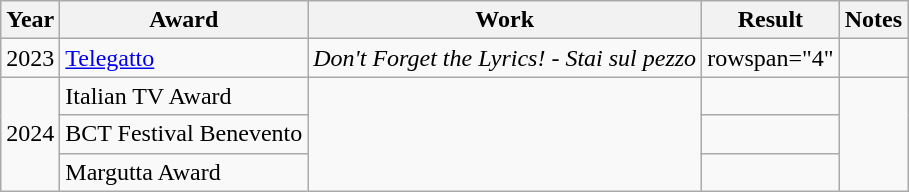<table class="wikitable">
<tr>
<th>Year</th>
<th>Award</th>
<th>Work</th>
<th>Result</th>
<th>Notes</th>
</tr>
<tr>
<td>2023</td>
<td><a href='#'>Telegatto</a></td>
<td><em>Don't Forget the Lyrics! - Stai sul pezzo</em></td>
<td>rowspan="4" </td>
<td></td>
</tr>
<tr>
<td rowspan="3">2024</td>
<td>Italian TV Award</td>
<td rowspan="3"></td>
<td></td>
</tr>
<tr>
<td>BCT Festival Benevento</td>
<td></td>
</tr>
<tr>
<td>Margutta Award</td>
<td></td>
</tr>
</table>
